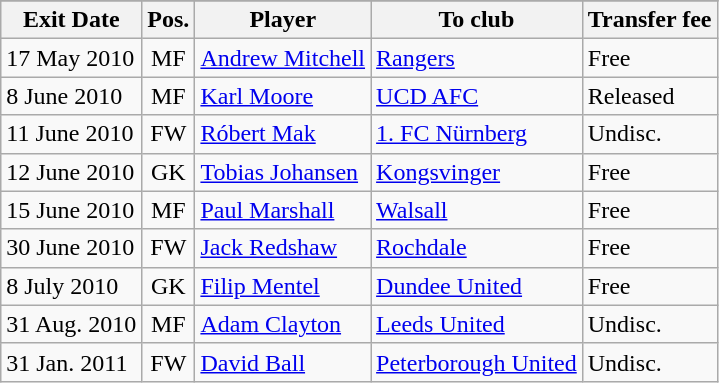<table class="wikitable">
<tr>
</tr>
<tr>
<th>Exit Date</th>
<th>Pos.</th>
<th>Player</th>
<th>To club</th>
<th>Transfer fee</th>
</tr>
<tr>
<td>17 May 2010</td>
<td align="center">MF</td>
<td> <a href='#'>Andrew Mitchell</a></td>
<td> <a href='#'>Rangers</a></td>
<td>Free</td>
</tr>
<tr>
<td>8 June 2010</td>
<td align="center">MF</td>
<td> <a href='#'>Karl Moore</a></td>
<td> <a href='#'>UCD AFC</a></td>
<td>Released</td>
</tr>
<tr>
<td>11 June 2010</td>
<td align="center">FW</td>
<td> <a href='#'>Róbert Mak</a></td>
<td> <a href='#'>1. FC Nürnberg</a></td>
<td>Undisc.</td>
</tr>
<tr>
<td>12 June 2010</td>
<td align="center">GK</td>
<td> <a href='#'>Tobias Johansen</a></td>
<td> <a href='#'>Kongsvinger</a></td>
<td>Free</td>
</tr>
<tr>
<td>15 June 2010</td>
<td align="center">MF</td>
<td> <a href='#'>Paul Marshall</a></td>
<td> <a href='#'>Walsall</a></td>
<td>Free</td>
</tr>
<tr>
<td>30 June 2010</td>
<td align="center">FW</td>
<td> <a href='#'>Jack Redshaw</a></td>
<td> <a href='#'>Rochdale</a></td>
<td>Free</td>
</tr>
<tr>
<td>8 July 2010</td>
<td align="center">GK</td>
<td> <a href='#'>Filip Mentel</a></td>
<td> <a href='#'>Dundee United</a></td>
<td>Free</td>
</tr>
<tr>
<td>31 Aug. 2010</td>
<td align="center">MF</td>
<td> <a href='#'>Adam Clayton</a></td>
<td> <a href='#'>Leeds United</a></td>
<td>Undisc.</td>
</tr>
<tr>
<td>31 Jan. 2011</td>
<td align="center">FW</td>
<td> <a href='#'>David Ball</a></td>
<td> <a href='#'>Peterborough United</a></td>
<td>Undisc.</td>
</tr>
</table>
